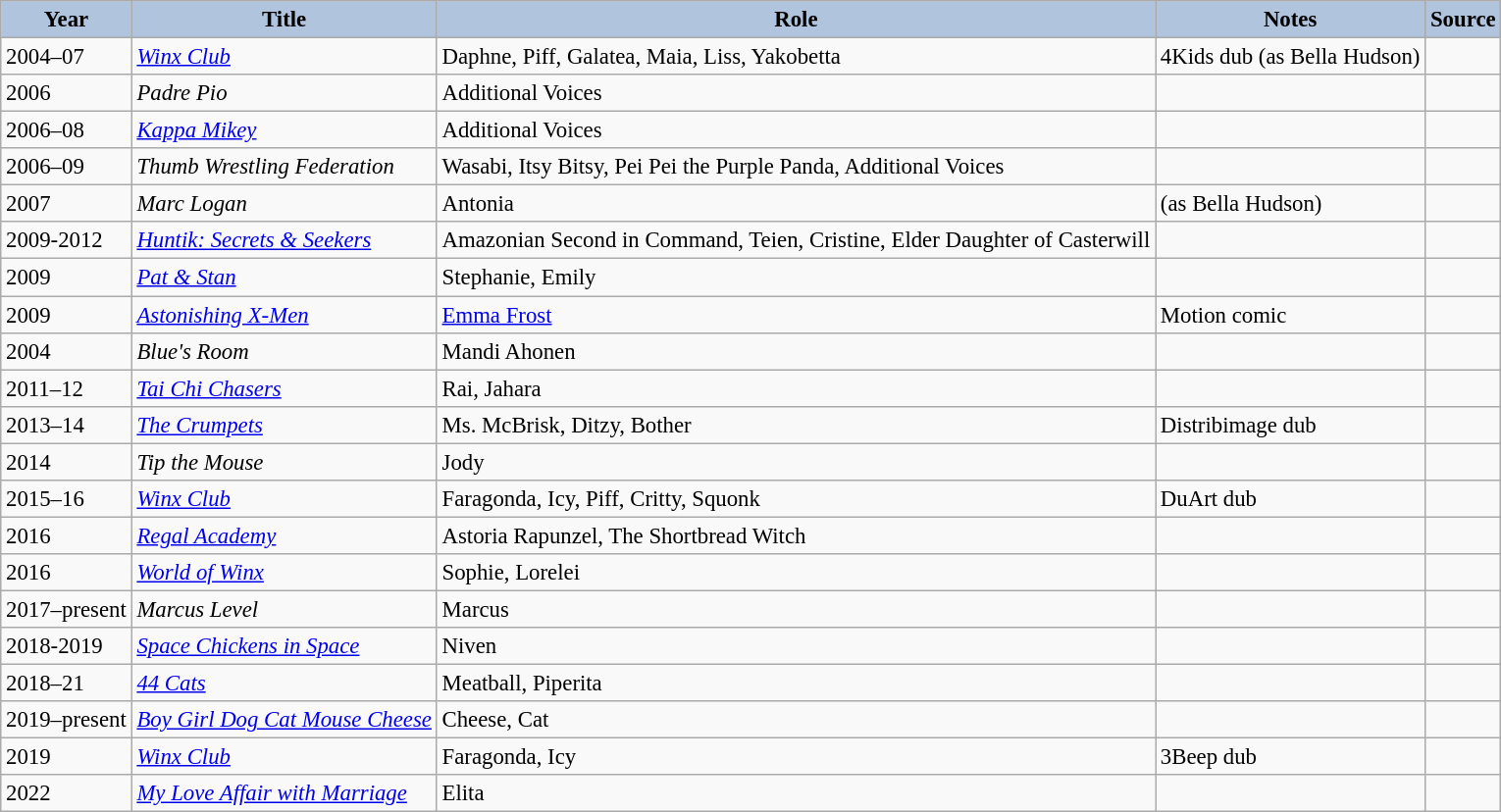<table class="wikitable sortable plainrowheaders" style="width=95%; font-size: 95%;">
<tr>
<th style="background:#b0c4de;">Year</th>
<th style="background:#b0c4de;">Title</th>
<th style="background:#b0c4de;">Role</th>
<th style="background:#b0c4de;">Notes</th>
<th style="background:#b0c4de;">Source</th>
</tr>
<tr>
<td>2004–07</td>
<td><em><a href='#'>Winx Club</a></em></td>
<td>Daphne, Piff, Galatea, Maia, Liss, Yakobetta</td>
<td>4Kids dub (as Bella Hudson)</td>
<td></td>
</tr>
<tr>
<td>2006</td>
<td><em>Padre Pio</em></td>
<td>Additional Voices</td>
<td></td>
<td></td>
</tr>
<tr>
<td>2006–08</td>
<td><em><a href='#'>Kappa Mikey</a></em></td>
<td>Additional Voices</td>
<td></td>
<td></td>
</tr>
<tr>
<td>2006–09</td>
<td><em>Thumb Wrestling Federation</em></td>
<td>Wasabi, Itsy Bitsy, Pei Pei the Purple Panda, Additional Voices</td>
<td></td>
<td></td>
</tr>
<tr>
<td>2007</td>
<td><em>Marc Logan</em></td>
<td>Antonia</td>
<td>(as Bella Hudson)</td>
<td></td>
</tr>
<tr>
<td>2009-2012</td>
<td><em><a href='#'>Huntik: Secrets & Seekers</a></em></td>
<td>Amazonian Second in Command, Teien, Cristine, Elder Daughter of Casterwill</td>
<td></td>
<td></td>
</tr>
<tr>
<td>2009</td>
<td><em><a href='#'>Pat & Stan</a></em></td>
<td>Stephanie, Emily</td>
<td></td>
<td></td>
</tr>
<tr>
<td>2009</td>
<td><em><a href='#'>Astonishing X-Men</a></em></td>
<td><a href='#'>Emma Frost</a></td>
<td>Motion comic</td>
<td></td>
</tr>
<tr>
<td>2004</td>
<td><em>Blue's Room</em></td>
<td>Mandi Ahonen</td>
<td></td>
<td></td>
</tr>
<tr>
<td>2011–12</td>
<td><em><a href='#'>Tai Chi Chasers</a></em></td>
<td>Rai, Jahara</td>
<td></td>
<td></td>
</tr>
<tr>
<td>2013–14</td>
<td><em><a href='#'>The Crumpets</a></em></td>
<td>Ms. McBrisk, Ditzy, Bother</td>
<td>Distribimage dub</td>
<td></td>
</tr>
<tr>
<td>2014</td>
<td><em>Tip the Mouse</em></td>
<td>Jody</td>
<td></td>
<td></td>
</tr>
<tr>
<td>2015–16</td>
<td><em> <a href='#'>Winx Club</a></em></td>
<td>Faragonda, Icy, Piff, Critty, Squonk</td>
<td>DuArt dub</td>
<td></td>
</tr>
<tr>
<td>2016</td>
<td><em><a href='#'>Regal Academy</a></em></td>
<td>Astoria Rapunzel, The Shortbread Witch</td>
<td></td>
<td></td>
</tr>
<tr>
<td>2016</td>
<td><em><a href='#'>World of Winx</a></em></td>
<td>Sophie, Lorelei</td>
<td></td>
<td></td>
</tr>
<tr>
<td>2017–present</td>
<td><em>Marcus Level</em></td>
<td>Marcus</td>
<td></td>
<td></td>
</tr>
<tr>
<td>2018-2019</td>
<td><em><a href='#'>Space Chickens in Space</a></em></td>
<td>Niven</td>
<td></td>
<td></td>
</tr>
<tr>
<td>2018–21</td>
<td><em><a href='#'>44 Cats</a></em></td>
<td>Meatball, Piperita</td>
<td></td>
<td></td>
</tr>
<tr>
<td>2019–present</td>
<td><em><a href='#'>Boy Girl Dog Cat Mouse Cheese</a></em></td>
<td>Cheese, Cat</td>
<td></td>
<td></td>
</tr>
<tr>
<td>2019</td>
<td><em><a href='#'>Winx Club</a></em></td>
<td>Faragonda, Icy</td>
<td>3Beep dub</td>
<td></td>
</tr>
<tr>
<td>2022</td>
<td><em><a href='#'>My Love Affair with Marriage</a></em></td>
<td>Elita</td>
<td></td>
<td></td>
</tr>
</table>
